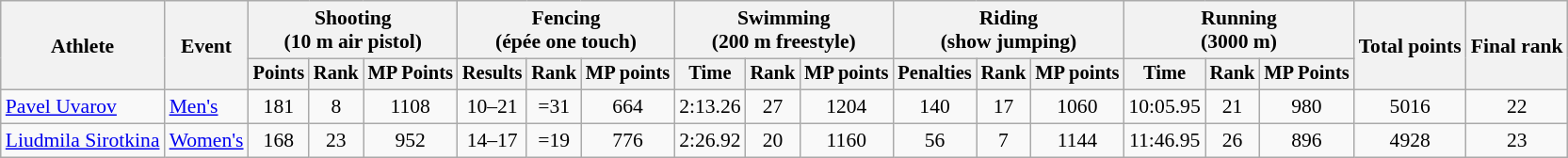<table class="wikitable" style="font-size:90%">
<tr>
<th rowspan="2">Athlete</th>
<th rowspan="2">Event</th>
<th colspan=3>Shooting<br><span>(10 m air pistol)</span></th>
<th colspan=3>Fencing<br><span>(épée one touch)</span></th>
<th colspan=3>Swimming<br><span>(200 m freestyle)</span></th>
<th colspan=3>Riding<br><span>(show jumping)</span></th>
<th colspan=3>Running<br><span>(3000 m)</span></th>
<th rowspan=2>Total points</th>
<th rowspan=2>Final rank</th>
</tr>
<tr style="font-size:95%">
<th>Points</th>
<th>Rank</th>
<th>MP Points</th>
<th>Results</th>
<th>Rank</th>
<th>MP points</th>
<th>Time</th>
<th>Rank</th>
<th>MP points</th>
<th>Penalties</th>
<th>Rank</th>
<th>MP points</th>
<th>Time</th>
<th>Rank</th>
<th>MP Points</th>
</tr>
<tr align=center>
<td align=left><a href='#'>Pavel Uvarov</a></td>
<td align=left><a href='#'>Men's</a></td>
<td>181</td>
<td>8</td>
<td>1108</td>
<td>10–21</td>
<td>=31</td>
<td>664</td>
<td>2:13.26</td>
<td>27</td>
<td>1204</td>
<td>140</td>
<td>17</td>
<td>1060</td>
<td>10:05.95</td>
<td>21</td>
<td>980</td>
<td>5016</td>
<td>22</td>
</tr>
<tr align=center>
<td align=left><a href='#'>Liudmila Sirotkina</a></td>
<td align=left><a href='#'>Women's</a></td>
<td>168</td>
<td>23</td>
<td>952</td>
<td>14–17</td>
<td>=19</td>
<td>776</td>
<td>2:26.92</td>
<td>20</td>
<td>1160</td>
<td>56</td>
<td>7</td>
<td>1144</td>
<td>11:46.95</td>
<td>26</td>
<td>896</td>
<td>4928</td>
<td>23</td>
</tr>
</table>
